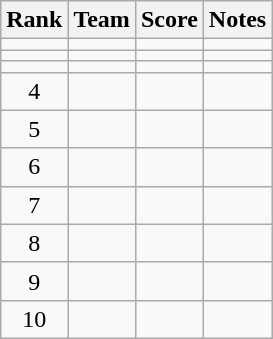<table class="wikitable sortable plainrowheaders" style="text-align:center">
<tr>
<th scope="col">Rank</th>
<th scope="col">Team</th>
<th scope="col">Score</th>
<th scope="col">Notes</th>
</tr>
<tr>
<td></td>
<td></td>
<td></td>
<td></td>
</tr>
<tr>
<td></td>
<td></td>
<td></td>
<td></td>
</tr>
<tr>
<td></td>
<td></td>
<td></td>
<td></td>
</tr>
<tr>
<td>4</td>
<td></td>
<td></td>
<td></td>
</tr>
<tr>
<td>5</td>
<td></td>
<td></td>
<td></td>
</tr>
<tr>
<td>6</td>
<td></td>
<td></td>
<td></td>
</tr>
<tr>
<td>7</td>
<td></td>
<td></td>
<td></td>
</tr>
<tr>
<td>8</td>
<td></td>
<td></td>
<td></td>
</tr>
<tr>
<td>9</td>
<td></td>
<td></td>
<td></td>
</tr>
<tr>
<td>10</td>
<td></td>
<td></td>
<td></td>
</tr>
</table>
